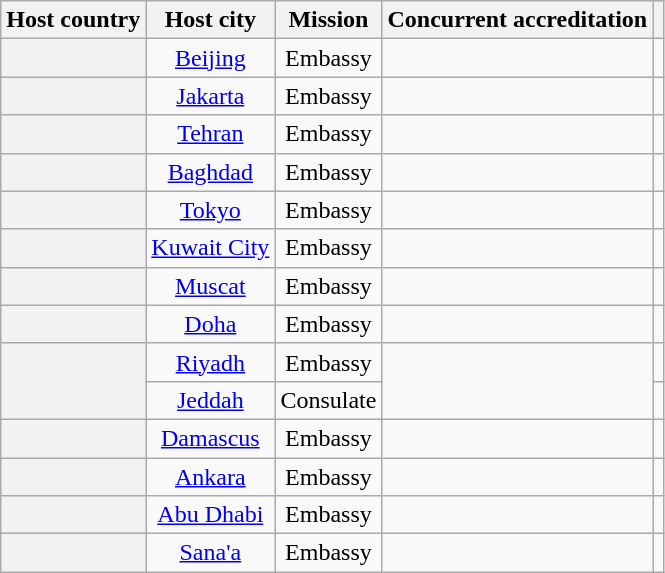<table class="wikitable plainrowheaders" style="text-align:center;">
<tr>
<th scope="col">Host country</th>
<th scope="col">Host city</th>
<th scope="col">Mission</th>
<th scope="col">Concurrent accreditation</th>
<th scope="col"></th>
</tr>
<tr>
<th scope="row"></th>
<td><a href='#'>Beijing</a></td>
<td>Embassy</td>
<td></td>
<td></td>
</tr>
<tr>
<th scope="row"></th>
<td><a href='#'>Jakarta</a></td>
<td>Embassy</td>
<td></td>
<td></td>
</tr>
<tr>
<th scope="row"></th>
<td><a href='#'>Tehran</a></td>
<td>Embassy</td>
<td></td>
<td></td>
</tr>
<tr>
<th scope="row"></th>
<td><a href='#'>Baghdad</a></td>
<td>Embassy</td>
<td></td>
<td></td>
</tr>
<tr>
<th scope="row"></th>
<td><a href='#'>Tokyo</a></td>
<td>Embassy</td>
<td></td>
<td></td>
</tr>
<tr>
<th scope="row"></th>
<td><a href='#'>Kuwait City</a></td>
<td>Embassy</td>
<td></td>
<td></td>
</tr>
<tr>
<th scope="row"></th>
<td><a href='#'>Muscat</a></td>
<td>Embassy</td>
<td></td>
<td></td>
</tr>
<tr>
<th scope="row"></th>
<td><a href='#'>Doha</a></td>
<td>Embassy</td>
<td></td>
<td></td>
</tr>
<tr>
<th scope="row" rowspan="2"></th>
<td><a href='#'>Riyadh</a></td>
<td>Embassy</td>
<td rowspan="2"></td>
<td></td>
</tr>
<tr>
<td><a href='#'>Jeddah</a></td>
<td>Consulate</td>
<td></td>
</tr>
<tr>
<th scope="row"></th>
<td><a href='#'>Damascus</a></td>
<td>Embassy</td>
<td></td>
<td></td>
</tr>
<tr>
<th scope="row"></th>
<td><a href='#'>Ankara</a></td>
<td>Embassy</td>
<td></td>
<td></td>
</tr>
<tr>
<th scope="row"></th>
<td><a href='#'>Abu Dhabi</a></td>
<td>Embassy</td>
<td></td>
<td></td>
</tr>
<tr>
<th scope="row"></th>
<td><a href='#'>Sana'a</a></td>
<td>Embassy</td>
<td></td>
<td></td>
</tr>
</table>
